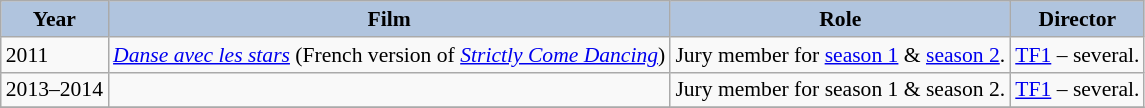<table class="wikitable sortable" style="font-size: 90%; background: #f9f9f9">
<tr align="center">
<th style="background:#B0C4DE;">Year</th>
<th style="background:#B0C4DE;">Film</th>
<th style="background:#B0C4DE;">Role</th>
<th style="background:#B0C4DE;">Director</th>
</tr>
<tr>
<td>2011</td>
<td><em><a href='#'>Danse avec les stars</a></em> (French version of <em><a href='#'>Strictly Come Dancing</a></em>)</td>
<td>Jury member for <a href='#'>season 1</a> & <a href='#'>season 2</a>.</td>
<td><a href='#'>TF1</a> – several.</td>
</tr>
<tr>
<td rowspan="1">2013–2014</td>
<td><em></em></td>
<td>Jury member for season 1 & season 2.</td>
<td><a href='#'>TF1</a> – several.</td>
</tr>
<tr>
</tr>
</table>
